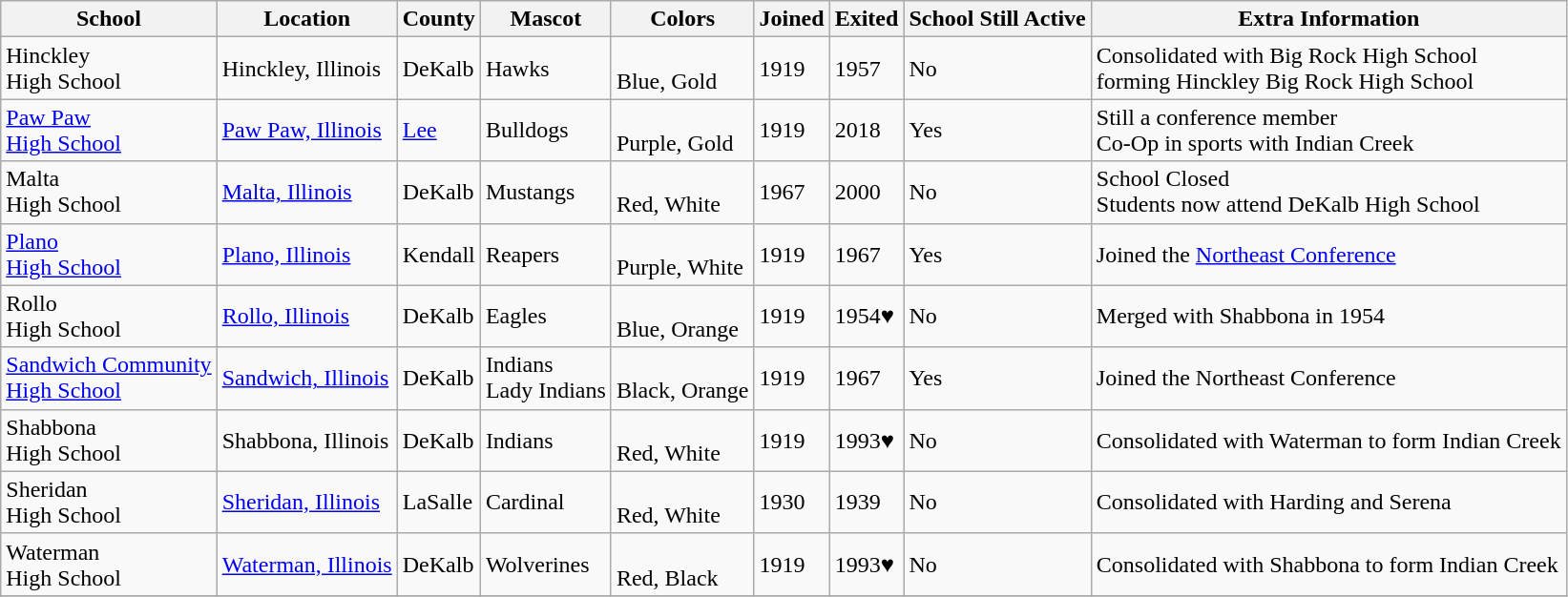<table class="wikitable sortable" style="font-size:100%;">
<tr>
<th><strong>School</strong></th>
<th><strong>Location</strong></th>
<th><strong>County</strong></th>
<th><strong>Mascot</strong></th>
<th><strong>Colors</strong></th>
<th><strong>Joined</strong></th>
<th><strong>Exited</strong></th>
<th><strong>School Still Active</strong></th>
<th><strong>Extra Information</strong></th>
</tr>
<tr>
<td>Hinckley<br>High School</td>
<td>Hinckley, Illinois</td>
<td>DeKalb</td>
<td>Hawks</td>
<td> <br>Blue, Gold</td>
<td>1919</td>
<td>1957</td>
<td>No</td>
<td>Consolidated with Big Rock High School<br> forming Hinckley Big Rock High School</td>
</tr>
<tr>
<td><a href='#'>Paw Paw<br> High School</a></td>
<td><a href='#'>Paw Paw, Illinois</a></td>
<td><a href='#'>Lee</a></td>
<td>Bulldogs</td>
<td> <br>Purple, Gold</td>
<td>1919</td>
<td>2018</td>
<td>Yes</td>
<td>Still a conference member<br>Co-Op in sports with Indian Creek</td>
</tr>
<tr>
<td>Malta<br> High School</td>
<td><a href='#'>Malta, Illinois</a></td>
<td>DeKalb</td>
<td>Mustangs</td>
<td> <br>Red, White</td>
<td>1967</td>
<td>2000</td>
<td>No</td>
<td>School Closed<br>Students now attend DeKalb High School</td>
</tr>
<tr>
<td><a href='#'>Plano<br>High School</a></td>
<td><a href='#'>Plano, Illinois</a></td>
<td>Kendall</td>
<td>Reapers</td>
<td> <br>Purple, White</td>
<td>1919</td>
<td>1967</td>
<td>Yes</td>
<td>Joined the <a href='#'>Northeast Conference</a></td>
</tr>
<tr>
<td>Rollo<br>High School</td>
<td><a href='#'>Rollo, Illinois</a></td>
<td>DeKalb</td>
<td>Eagles</td>
<td> <br>Blue, Orange</td>
<td>1919</td>
<td>1954♥</td>
<td>No</td>
<td>Merged with Shabbona in 1954</td>
</tr>
<tr>
<td><a href='#'>Sandwich Community<br>High School</a></td>
<td><a href='#'>Sandwich, Illinois</a></td>
<td>DeKalb</td>
<td>Indians<br>Lady Indians</td>
<td> <br>Black, Orange</td>
<td>1919</td>
<td>1967</td>
<td>Yes</td>
<td>Joined the Northeast Conference</td>
</tr>
<tr>
<td>Shabbona<br>High School</td>
<td>Shabbona, Illinois</td>
<td>DeKalb</td>
<td>Indians</td>
<td> <br>Red, White</td>
<td>1919</td>
<td>1993♥</td>
<td>No</td>
<td>Consolidated with Waterman to form Indian Creek</td>
</tr>
<tr>
<td>Sheridan <br>High School</td>
<td><a href='#'>Sheridan, Illinois</a></td>
<td>LaSalle</td>
<td>Cardinal</td>
<td> <br>Red, White</td>
<td>1930</td>
<td>1939</td>
<td>No</td>
<td>Consolidated with Harding and Serena</td>
</tr>
<tr>
<td>Waterman<br>High School</td>
<td><a href='#'>Waterman, Illinois</a></td>
<td>DeKalb</td>
<td>Wolverines</td>
<td> <br>Red, Black</td>
<td>1919</td>
<td>1993♥</td>
<td>No</td>
<td>Consolidated with Shabbona to form Indian Creek</td>
</tr>
<tr>
</tr>
</table>
